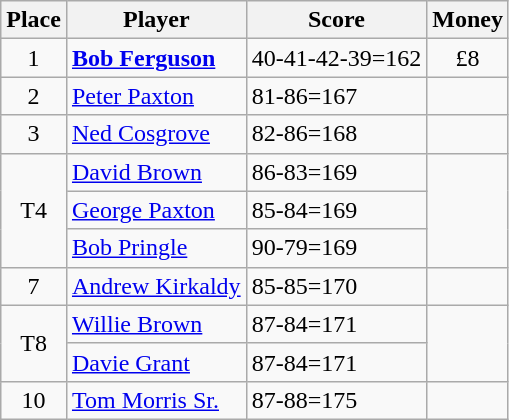<table class=wikitable>
<tr>
<th>Place</th>
<th>Player</th>
<th>Score</th>
<th>Money</th>
</tr>
<tr>
<td align=center>1</td>
<td> <strong><a href='#'>Bob Ferguson</a></strong></td>
<td>40-41-42-39=162</td>
<td align=center>£8</td>
</tr>
<tr>
<td align=center>2</td>
<td> <a href='#'>Peter Paxton</a></td>
<td>81-86=167</td>
<td></td>
</tr>
<tr>
<td align=center>3</td>
<td> <a href='#'>Ned Cosgrove</a></td>
<td>82-86=168</td>
<td></td>
</tr>
<tr>
<td rowspan=3 align=center>T4</td>
<td> <a href='#'>David Brown</a></td>
<td>86-83=169</td>
<td rowspan=3 align=center></td>
</tr>
<tr>
<td> <a href='#'>George Paxton</a></td>
<td>85-84=169</td>
</tr>
<tr>
<td> <a href='#'>Bob Pringle</a></td>
<td>90-79=169</td>
</tr>
<tr>
<td align=center>7</td>
<td> <a href='#'>Andrew Kirkaldy</a></td>
<td>85-85=170</td>
<td></td>
</tr>
<tr>
<td rowspan=2 align=center>T8</td>
<td> <a href='#'>Willie Brown</a></td>
<td>87-84=171</td>
<td rowspan=2 align=center></td>
</tr>
<tr>
<td> <a href='#'>Davie Grant</a></td>
<td>87-84=171</td>
</tr>
<tr>
<td align=center>10</td>
<td> <a href='#'>Tom Morris Sr.</a></td>
<td>87-88=175</td>
<td></td>
</tr>
</table>
